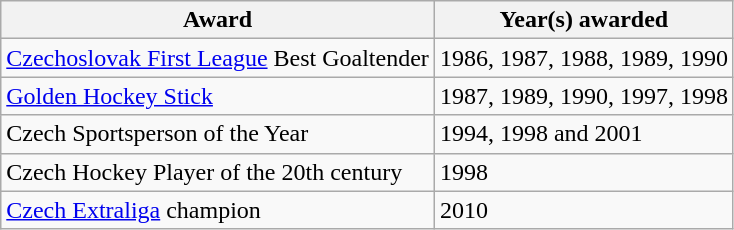<table class="wikitable">
<tr>
<th>Award</th>
<th>Year(s) awarded</th>
</tr>
<tr>
<td><a href='#'>Czechoslovak First League</a> Best Goaltender</td>
<td>1986, 1987, 1988, 1989, 1990</td>
</tr>
<tr>
<td><a href='#'>Golden Hockey Stick</a></td>
<td>1987, 1989, 1990, 1997, 1998</td>
</tr>
<tr>
<td>Czech Sportsperson of the Year</td>
<td>1994, 1998 and 2001</td>
</tr>
<tr>
<td>Czech Hockey Player of the 20th century</td>
<td>1998</td>
</tr>
<tr>
<td><a href='#'>Czech Extraliga</a> champion</td>
<td>2010</td>
</tr>
</table>
